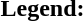<table class="toccolours" style="font-size:100%; white-space:nowrap;">
<tr>
<td><strong>Legend:</strong></td>
<td>      </td>
</tr>
<tr>
<td></td>
</tr>
<tr>
<td></td>
</tr>
</table>
